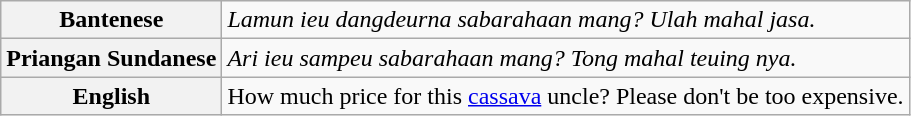<table class="wikitable">
<tr style="vertical-align: top;">
<th scope="row">Bantenese</th>
<td><em>Lamun ieu dangdeurna sabarahaan mang? Ulah mahal jasa.</em></td>
</tr>
<tr style="vertical-align: top;">
<th scope="row">Priangan Sundanese</th>
<td><em>Ari ieu sampeu sabarahaan mang? Tong mahal teuing nya.</em></td>
</tr>
<tr style="vertical-align: top;">
<th scope="row">English</th>
<td>How much price for this <a href='#'>cassava</a> uncle? Please don't be too expensive.</td>
</tr>
</table>
